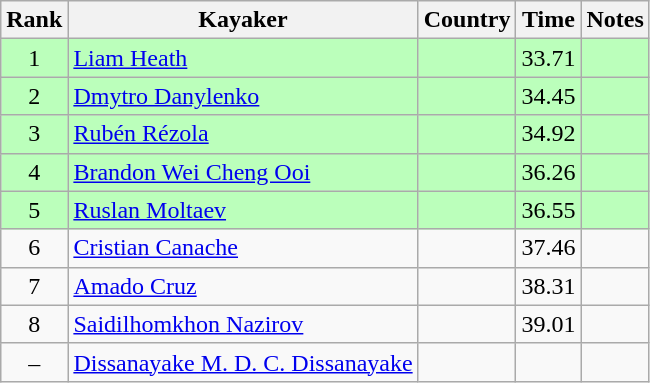<table class="wikitable" style="text-align:center">
<tr>
<th>Rank</th>
<th>Kayaker</th>
<th>Country</th>
<th>Time</th>
<th>Notes</th>
</tr>
<tr bgcolor=bbffbb>
<td>1</td>
<td align="left"><a href='#'>Liam Heath</a></td>
<td align="left"></td>
<td>33.71</td>
<td></td>
</tr>
<tr bgcolor=bbffbb>
<td>2</td>
<td align="left"><a href='#'>Dmytro Danylenko</a></td>
<td align="left"></td>
<td>34.45</td>
<td></td>
</tr>
<tr bgcolor=bbffbb>
<td>3</td>
<td align="left"><a href='#'>Rubén Rézola</a></td>
<td align="left"></td>
<td>34.92</td>
<td></td>
</tr>
<tr bgcolor=bbffbb>
<td>4</td>
<td align="left"><a href='#'>Brandon Wei Cheng Ooi</a></td>
<td align="left"></td>
<td>36.26</td>
<td></td>
</tr>
<tr bgcolor=bbffbb>
<td>5</td>
<td align="left"><a href='#'>Ruslan Moltaev</a></td>
<td align="left"></td>
<td>36.55</td>
<td></td>
</tr>
<tr>
<td>6</td>
<td align="left"><a href='#'>Cristian Canache</a></td>
<td align="left"></td>
<td>37.46</td>
<td></td>
</tr>
<tr>
<td>7</td>
<td align="left"><a href='#'>Amado Cruz</a></td>
<td align="left"></td>
<td>38.31</td>
<td></td>
</tr>
<tr>
<td>8</td>
<td align="left"><a href='#'>Saidilhomkhon Nazirov</a></td>
<td align="left"></td>
<td>39.01</td>
<td></td>
</tr>
<tr>
<td>–</td>
<td align="left"><a href='#'>Dissanayake M. D. C. Dissanayake</a></td>
<td align="left"></td>
<td></td>
<td></td>
</tr>
</table>
